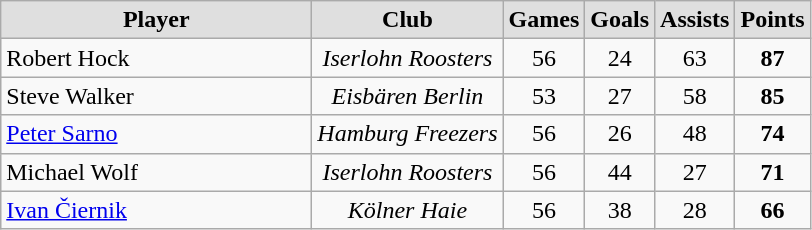<table class="wikitable">
<tr align="center">
<td width="200" bgcolor="#dfdfdf"><strong>Player</strong></td>
<td bgcolor="#dfdfdf"><strong>Club</strong></td>
<td bgcolor="#dfdfdf"><strong>Games</strong></td>
<td bgcolor="#dfdfdf"><strong>Goals</strong></td>
<td bgcolor="#dfdfdf"><strong>Assists</strong></td>
<td bgcolor="#dfdfdf"><strong>Points</strong></td>
</tr>
<tr align="center">
<td align="left"> Robert Hock</td>
<td><em>Iserlohn Roosters</em></td>
<td>56</td>
<td>24</td>
<td>63</td>
<td><strong>87</strong></td>
</tr>
<tr align="center">
<td align="left"> Steve Walker</td>
<td><em>Eisbären Berlin</em></td>
<td>53</td>
<td>27</td>
<td>58</td>
<td><strong>85</strong></td>
</tr>
<tr align="center">
<td align="left"> <a href='#'>Peter Sarno</a></td>
<td><em>Hamburg Freezers</em></td>
<td>56</td>
<td>26</td>
<td>48</td>
<td><strong>74</strong></td>
</tr>
<tr align="center">
<td align="left">  Michael Wolf</td>
<td><em>Iserlohn Roosters</em></td>
<td>56</td>
<td>44</td>
<td>27</td>
<td><strong>71</strong></td>
</tr>
<tr align="center">
<td align="left">  <a href='#'>Ivan Čiernik</a></td>
<td><em>Kölner Haie</em></td>
<td>56</td>
<td>38</td>
<td>28</td>
<td><strong>66</strong></td>
</tr>
</table>
